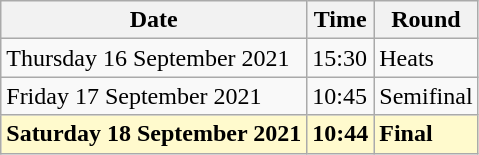<table class="wikitable">
<tr>
<th>Date</th>
<th>Time</th>
<th>Round</th>
</tr>
<tr>
<td>Thursday 16 September 2021</td>
<td>15:30</td>
<td>Heats</td>
</tr>
<tr>
<td>Friday 17 September 2021</td>
<td>10:45</td>
<td>Semifinal</td>
</tr>
<tr>
<td style=background:lemonchiffon><strong>Saturday 18 September 2021</strong></td>
<td style=background:lemonchiffon><strong>10:44</strong></td>
<td style=background:lemonchiffon><strong>Final</strong></td>
</tr>
</table>
